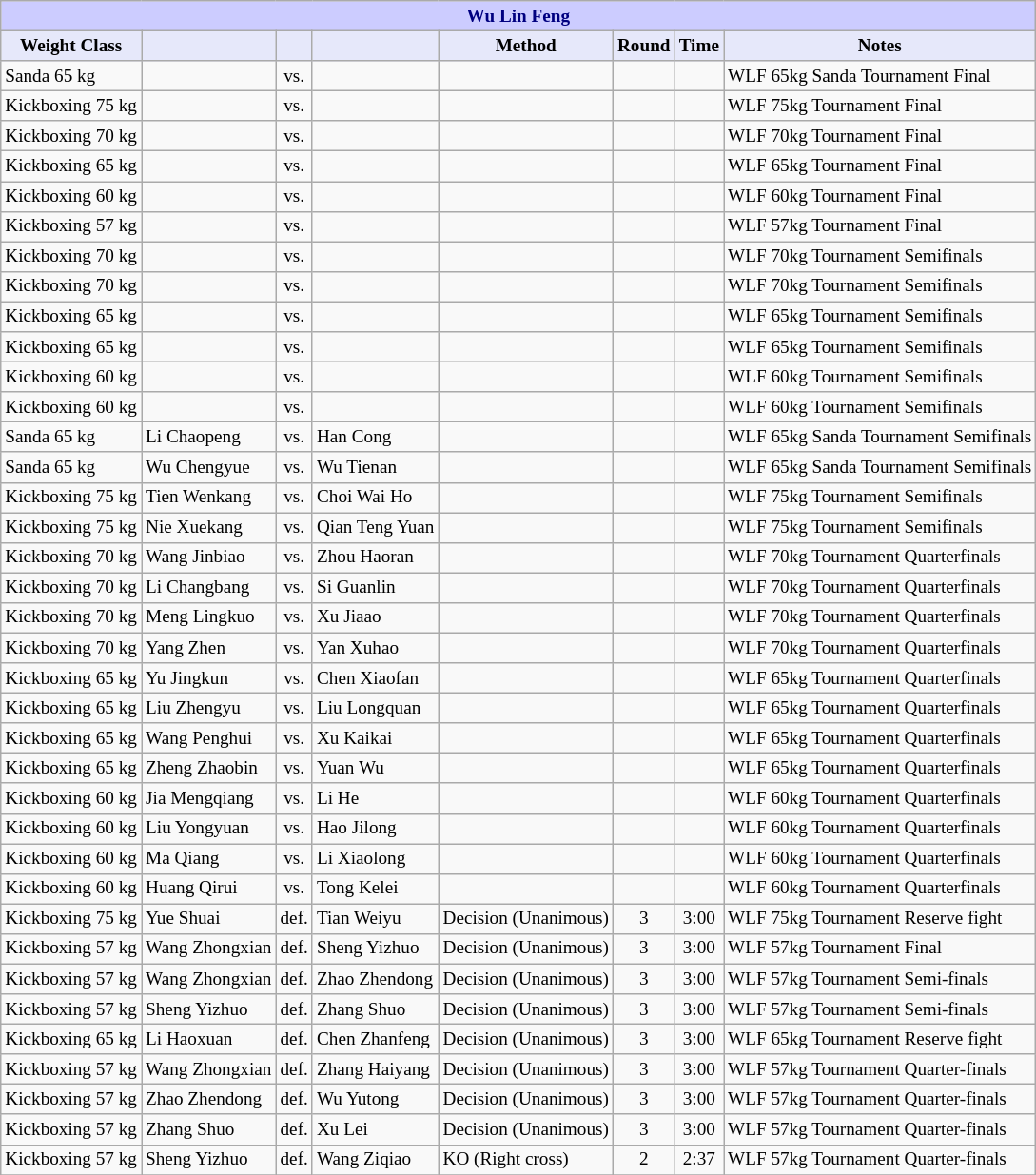<table class="wikitable" style="font-size: 80%;">
<tr>
<th colspan="8" style="background-color: #ccf; color: #000080; text-align: center;">Wu Lin Feng</th>
</tr>
<tr>
<th colspan="1" style="background-color: #E6E8FA; color: #000000; text-align: center;">Weight Class</th>
<th colspan="1" style="background-color: #E6E8FA; color: #000000; text-align: center;"></th>
<th colspan="1" style="background-color: #E6E8FA; color: #000000; text-align: center;"></th>
<th colspan="1" style="background-color: #E6E8FA; color: #000000; text-align: center;"></th>
<th colspan="1" style="background-color: #E6E8FA; color: #000000; text-align: center;">Method</th>
<th colspan="1" style="background-color: #E6E8FA; color: #000000; text-align: center;">Round</th>
<th colspan="1" style="background-color: #E6E8FA; color: #000000; text-align: center;">Time</th>
<th colspan="1" style="background-color: #E6E8FA; color: #000000; text-align: center;">Notes</th>
</tr>
<tr>
<td>Sanda 65 kg</td>
<td></td>
<td align=center>vs.</td>
<td></td>
<td></td>
<td align=center></td>
<td align=center></td>
<td>WLF 65kg Sanda Tournament Final</td>
</tr>
<tr>
<td>Kickboxing 75 kg</td>
<td></td>
<td align=center>vs.</td>
<td></td>
<td></td>
<td align=center></td>
<td align=center></td>
<td>WLF 75kg Tournament Final</td>
</tr>
<tr>
<td>Kickboxing 70 kg</td>
<td></td>
<td align=center>vs.</td>
<td></td>
<td></td>
<td align=center></td>
<td align=center></td>
<td>WLF 70kg Tournament Final</td>
</tr>
<tr>
<td>Kickboxing 65 kg</td>
<td></td>
<td align=center>vs.</td>
<td></td>
<td></td>
<td align=center></td>
<td align=center></td>
<td>WLF 65kg Tournament Final</td>
</tr>
<tr>
<td>Kickboxing 60 kg</td>
<td></td>
<td align=center>vs.</td>
<td></td>
<td></td>
<td align=center></td>
<td align=center></td>
<td>WLF 60kg Tournament Final</td>
</tr>
<tr>
<td>Kickboxing 57 kg</td>
<td></td>
<td align=center>vs.</td>
<td></td>
<td></td>
<td align=center></td>
<td align=center></td>
<td>WLF 57kg Tournament Final</td>
</tr>
<tr>
<td>Kickboxing 70 kg</td>
<td></td>
<td align=center>vs.</td>
<td></td>
<td></td>
<td align=center></td>
<td align=center></td>
<td>WLF 70kg Tournament Semifinals</td>
</tr>
<tr>
<td>Kickboxing 70 kg</td>
<td></td>
<td align=center>vs.</td>
<td></td>
<td></td>
<td align=center></td>
<td align=center></td>
<td>WLF 70kg Tournament Semifinals</td>
</tr>
<tr>
<td>Kickboxing 65 kg</td>
<td></td>
<td align=center>vs.</td>
<td></td>
<td></td>
<td align=center></td>
<td align=center></td>
<td>WLF 65kg Tournament Semifinals</td>
</tr>
<tr>
<td>Kickboxing 65 kg</td>
<td></td>
<td align=center>vs.</td>
<td></td>
<td></td>
<td align=center></td>
<td align=center></td>
<td>WLF 65kg Tournament Semifinals</td>
</tr>
<tr>
<td>Kickboxing 60 kg</td>
<td></td>
<td align=center>vs.</td>
<td></td>
<td></td>
<td align=center></td>
<td align=center></td>
<td>WLF 60kg Tournament Semifinals</td>
</tr>
<tr>
<td>Kickboxing 60 kg</td>
<td></td>
<td align=center>vs.</td>
<td></td>
<td></td>
<td align=center></td>
<td align=center></td>
<td>WLF 60kg Tournament Semifinals</td>
</tr>
<tr>
<td>Sanda 65 kg</td>
<td> Li Chaopeng</td>
<td align=center>vs.</td>
<td> Han Cong</td>
<td></td>
<td align=center></td>
<td align=center></td>
<td>WLF 65kg Sanda Tournament Semifinals</td>
</tr>
<tr>
<td>Sanda 65 kg</td>
<td> Wu Chengyue</td>
<td align=center>vs.</td>
<td> Wu Tienan</td>
<td></td>
<td align=center></td>
<td align=center></td>
<td>WLF 65kg Sanda Tournament Semifinals</td>
</tr>
<tr>
<td>Kickboxing 75 kg</td>
<td> Tien Wenkang</td>
<td align=center>vs.</td>
<td> Choi Wai Ho</td>
<td></td>
<td align=center></td>
<td align=center></td>
<td>WLF 75kg Tournament Semifinals</td>
</tr>
<tr>
<td>Kickboxing 75 kg</td>
<td> Nie Xuekang</td>
<td align=center>vs.</td>
<td> Qian Teng Yuan</td>
<td></td>
<td align=center></td>
<td align=center></td>
<td>WLF 75kg Tournament Semifinals</td>
</tr>
<tr>
<td>Kickboxing 70 kg</td>
<td> Wang Jinbiao</td>
<td align=center>vs.</td>
<td> Zhou Haoran</td>
<td></td>
<td align=center></td>
<td align=center></td>
<td>WLF 70kg Tournament Quarterfinals</td>
</tr>
<tr>
<td>Kickboxing 70 kg</td>
<td> Li Changbang</td>
<td align=center>vs.</td>
<td> Si Guanlin</td>
<td></td>
<td align=center></td>
<td align=center></td>
<td>WLF 70kg Tournament Quarterfinals</td>
</tr>
<tr>
<td>Kickboxing 70 kg</td>
<td> Meng Lingkuo</td>
<td align=center>vs.</td>
<td> Xu Jiaao</td>
<td></td>
<td align=center></td>
<td align=center></td>
<td>WLF 70kg Tournament Quarterfinals</td>
</tr>
<tr>
<td>Kickboxing 70 kg</td>
<td> Yang Zhen</td>
<td align=center>vs.</td>
<td> Yan Xuhao</td>
<td></td>
<td align=center></td>
<td align=center></td>
<td>WLF 70kg Tournament Quarterfinals</td>
</tr>
<tr>
<td>Kickboxing 65 kg</td>
<td> Yu Jingkun</td>
<td align=center>vs.</td>
<td> Chen Xiaofan</td>
<td></td>
<td align=center></td>
<td align=center></td>
<td>WLF 65kg Tournament Quarterfinals</td>
</tr>
<tr>
<td>Kickboxing 65 kg</td>
<td> Liu Zhengyu</td>
<td align=center>vs.</td>
<td> Liu Longquan</td>
<td></td>
<td align=center></td>
<td align=center></td>
<td>WLF 65kg Tournament Quarterfinals</td>
</tr>
<tr>
<td>Kickboxing 65 kg</td>
<td> Wang Penghui</td>
<td align=center>vs.</td>
<td> Xu Kaikai</td>
<td></td>
<td align=center></td>
<td align=center></td>
<td>WLF 65kg Tournament Quarterfinals</td>
</tr>
<tr>
<td>Kickboxing 65 kg</td>
<td> Zheng Zhaobin</td>
<td align=center>vs.</td>
<td> Yuan Wu</td>
<td></td>
<td align=center></td>
<td align=center></td>
<td>WLF 65kg Tournament Quarterfinals</td>
</tr>
<tr>
<td>Kickboxing 60 kg</td>
<td> Jia Mengqiang</td>
<td align=center>vs.</td>
<td> Li He</td>
<td></td>
<td align=center></td>
<td align=center></td>
<td>WLF 60kg Tournament Quarterfinals</td>
</tr>
<tr>
<td>Kickboxing 60 kg</td>
<td> Liu Yongyuan</td>
<td align=center>vs.</td>
<td> Hao Jilong</td>
<td></td>
<td align=center></td>
<td align=center></td>
<td>WLF 60kg Tournament Quarterfinals</td>
</tr>
<tr>
<td>Kickboxing 60 kg</td>
<td> Ma Qiang</td>
<td align=center>vs.</td>
<td> Li Xiaolong</td>
<td></td>
<td align=center></td>
<td align=center></td>
<td>WLF 60kg Tournament Quarterfinals</td>
</tr>
<tr>
<td>Kickboxing 60 kg</td>
<td> Huang Qirui</td>
<td align=center>vs.</td>
<td> Tong Kelei</td>
<td></td>
<td align=center></td>
<td align=center></td>
<td>WLF 60kg Tournament Quarterfinals</td>
</tr>
<tr>
<td>Kickboxing 75 kg</td>
<td> Yue Shuai</td>
<td align="center">def.</td>
<td> Tian Weiyu</td>
<td>Decision (Unanimous)</td>
<td align="center">3</td>
<td align="center">3:00</td>
<td>WLF 75kg Tournament Reserve fight</td>
</tr>
<tr>
<td>Kickboxing 57 kg</td>
<td> Wang Zhongxian</td>
<td align="center">def.</td>
<td> Sheng Yizhuo</td>
<td>Decision (Unanimous)</td>
<td align="center">3</td>
<td align="center">3:00</td>
<td>WLF 57kg Tournament Final</td>
</tr>
<tr>
<td>Kickboxing 57 kg</td>
<td> Wang Zhongxian</td>
<td align="center">def.</td>
<td> Zhao Zhendong</td>
<td>Decision (Unanimous)</td>
<td align="center">3</td>
<td align="center">3:00</td>
<td>WLF 57kg Tournament Semi-finals</td>
</tr>
<tr>
<td>Kickboxing 57 kg</td>
<td> Sheng Yizhuo</td>
<td align="center">def.</td>
<td> Zhang Shuo</td>
<td>Decision (Unanimous)</td>
<td align="center">3</td>
<td align="center">3:00</td>
<td>WLF 57kg Tournament Semi-finals</td>
</tr>
<tr>
<td>Kickboxing 65 kg</td>
<td> Li Haoxuan</td>
<td align="center">def.</td>
<td> Chen Zhanfeng</td>
<td>Decision (Unanimous)</td>
<td align="center">3</td>
<td align="center">3:00</td>
<td>WLF 65kg Tournament Reserve fight</td>
</tr>
<tr>
<td>Kickboxing 57 kg</td>
<td> Wang Zhongxian</td>
<td align="center">def.</td>
<td> Zhang Haiyang</td>
<td>Decision (Unanimous)</td>
<td align="center">3</td>
<td align="center">3:00</td>
<td>WLF 57kg Tournament Quarter-finals</td>
</tr>
<tr>
<td>Kickboxing 57 kg</td>
<td> Zhao Zhendong</td>
<td align="center">def.</td>
<td> Wu Yutong</td>
<td>Decision (Unanimous)</td>
<td align="center">3</td>
<td align="center">3:00</td>
<td>WLF 57kg Tournament Quarter-finals</td>
</tr>
<tr>
<td>Kickboxing 57 kg</td>
<td> Zhang Shuo</td>
<td align="center">def.</td>
<td> Xu Lei</td>
<td>Decision (Unanimous)</td>
<td align="center">3</td>
<td align="center">3:00</td>
<td>WLF 57kg Tournament Quarter-finals</td>
</tr>
<tr>
<td>Kickboxing 57 kg</td>
<td> Sheng Yizhuo</td>
<td align="center">def.</td>
<td> Wang Ziqiao</td>
<td>KO (Right cross)</td>
<td align="center">2</td>
<td align="center">2:37</td>
<td>WLF 57kg Tournament Quarter-finals</td>
</tr>
<tr>
</tr>
</table>
